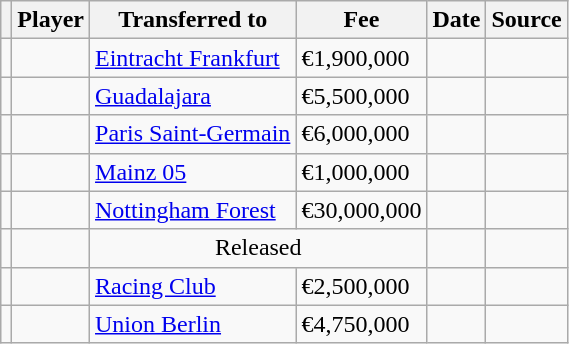<table class="wikitable plainrowheaders sortable">
<tr>
<th></th>
<th scope="col">Player</th>
<th>Transferred to</th>
<th style="width: 65px;">Fee</th>
<th scope="col">Date</th>
<th scope="col">Source</th>
</tr>
<tr>
<td align="center"></td>
<td></td>
<td> <a href='#'>Eintracht Frankfurt</a></td>
<td>€1,900,000</td>
<td></td>
<td></td>
</tr>
<tr>
<td align="center"></td>
<td></td>
<td> <a href='#'>Guadalajara</a></td>
<td>€5,500,000</td>
<td></td>
<td></td>
</tr>
<tr>
<td align="center"></td>
<td></td>
<td> <a href='#'>Paris Saint-Germain</a></td>
<td>€6,000,000</td>
<td></td>
<td></td>
</tr>
<tr>
<td align="center"></td>
<td></td>
<td> <a href='#'>Mainz 05</a></td>
<td>€1,000,000</td>
<td></td>
<td></td>
</tr>
<tr>
<td align="center"></td>
<td></td>
<td> <a href='#'>Nottingham Forest</a></td>
<td>€30,000,000</td>
<td></td>
<td></td>
</tr>
<tr>
<td align="center"></td>
<td></td>
<td colspan="2" style="text-align: center;">Released</td>
<td></td>
<td></td>
</tr>
<tr>
<td align="center"></td>
<td></td>
<td> <a href='#'>Racing Club</a></td>
<td>€2,500,000</td>
<td></td>
<td></td>
</tr>
<tr>
<td align="center"></td>
<td></td>
<td> <a href='#'>Union Berlin</a></td>
<td>€4,750,000</td>
<td></td>
<td></td>
</tr>
</table>
